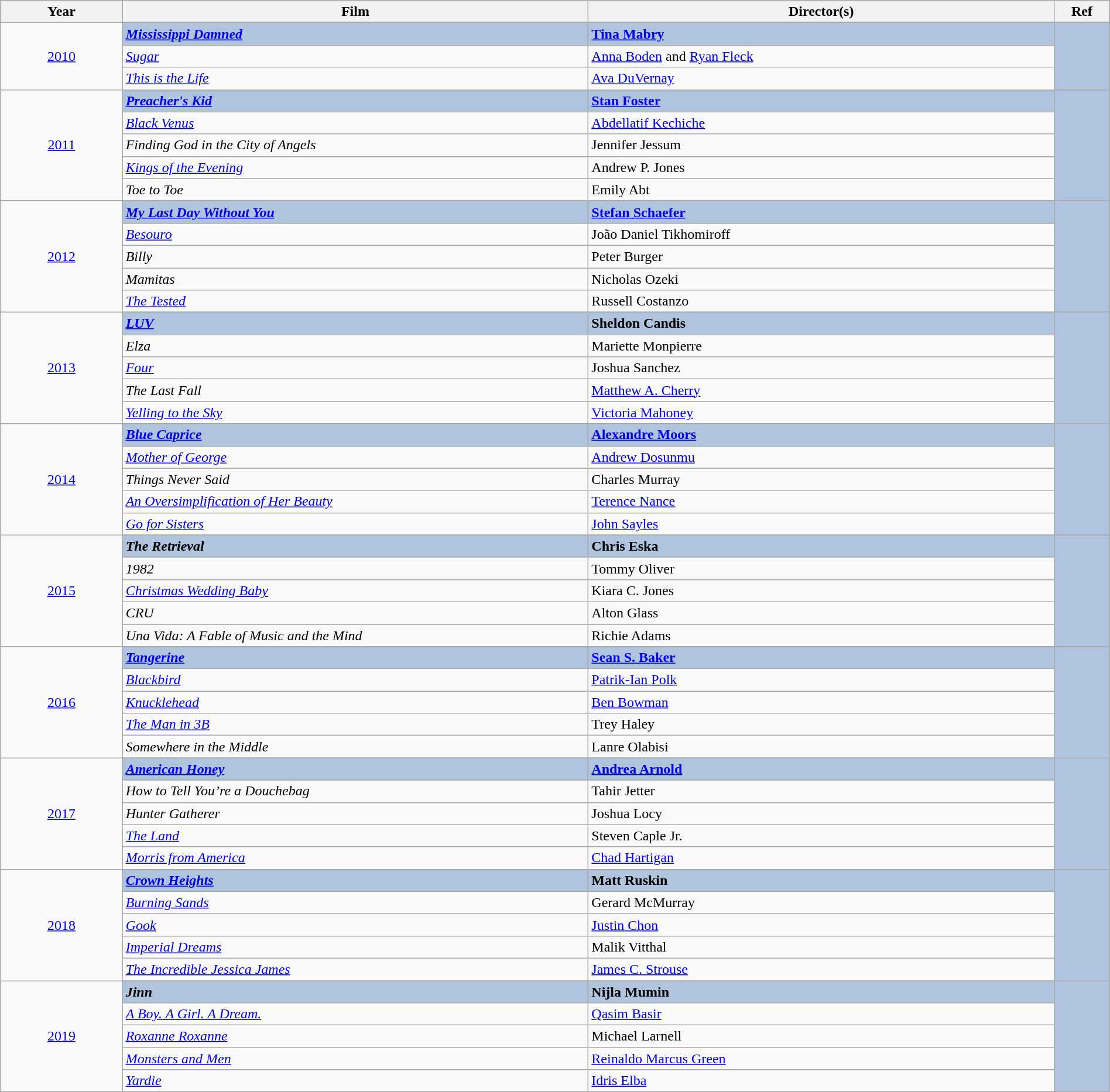<table class="wikitable" style="width:100%;">
<tr style="background:#bebebe;">
<th style="width:11%;">Year</th>
<th style="width:42%;">Film</th>
<th style="width:42%;">Director(s)</th>
<th style="width:5%;">Ref</th>
</tr>
<tr>
<td rowspan="4" align="center"><a href='#'>2010</a></td>
</tr>
<tr style="background:#B0C4DE">
<td><strong><em><a href='#'>Mississippi Damned</a></em></strong></td>
<td><strong><a href='#'>Tina Mabry</a></strong></td>
<td rowspan="4" align="center"></td>
</tr>
<tr>
<td><em><a href='#'>Sugar</a></em></td>
<td><a href='#'>Anna Boden</a> and <a href='#'>Ryan Fleck</a></td>
</tr>
<tr>
<td><em><a href='#'>This is the Life</a></em></td>
<td><a href='#'>Ava DuVernay</a></td>
</tr>
<tr>
<td rowspan="6" align="center"><a href='#'>2011</a></td>
</tr>
<tr style="background:#B0C4DE">
<td><strong><em><a href='#'>Preacher's Kid</a></em></strong></td>
<td><strong><a href='#'>Stan Foster</a></strong></td>
<td rowspan="6" align="center"></td>
</tr>
<tr>
<td><em><a href='#'>Black Venus</a></em></td>
<td><a href='#'>Abdellatif Kechiche</a></td>
</tr>
<tr>
<td><em>Finding God in the City of Angels</em></td>
<td>Jennifer Jessum</td>
</tr>
<tr>
<td><em><a href='#'>Kings of the Evening</a></em></td>
<td>Andrew P. Jones</td>
</tr>
<tr>
<td><em>Toe to Toe</em></td>
<td>Emily Abt</td>
</tr>
<tr>
<td rowspan="6" align="center"><a href='#'>2012</a></td>
</tr>
<tr style="background:#B0C4DE">
<td><strong><em><a href='#'>My Last Day Without You</a></em></strong></td>
<td><strong><a href='#'>Stefan Schaefer</a></strong></td>
<td rowspan="6" align="center"></td>
</tr>
<tr>
<td><em><a href='#'>Besouro</a></em></td>
<td>João Daniel Tikhomiroff</td>
</tr>
<tr>
<td><em>Billy</em></td>
<td>Peter Burger</td>
</tr>
<tr>
<td><em>Mamitas</em></td>
<td>Nicholas Ozeki</td>
</tr>
<tr>
<td><em><a href='#'>The Tested</a></em></td>
<td>Russell Costanzo</td>
</tr>
<tr>
<td rowspan="6" align="center"><a href='#'>2013</a></td>
</tr>
<tr style="background:#B0C4DE">
<td><strong><em><a href='#'>LUV</a></em></strong></td>
<td><strong>Sheldon Candis</strong></td>
<td rowspan="6" align="center"></td>
</tr>
<tr>
<td><em>Elza</em></td>
<td>Mariette Monpierre</td>
</tr>
<tr>
<td><em><a href='#'>Four</a></em></td>
<td>Joshua Sanchez</td>
</tr>
<tr>
<td><em>The Last Fall</em></td>
<td><a href='#'>Matthew A. Cherry</a></td>
</tr>
<tr>
<td><em><a href='#'>Yelling to the Sky</a></em></td>
<td><a href='#'>Victoria Mahoney</a></td>
</tr>
<tr>
<td rowspan="6" align="center"><a href='#'>2014</a></td>
</tr>
<tr style="background:#B0C4DE">
<td><strong><em><a href='#'>Blue Caprice</a></em></strong></td>
<td><strong><a href='#'>Alexandre Moors</a></strong></td>
<td rowspan="6" align="center"></td>
</tr>
<tr>
<td><em><a href='#'>Mother of George</a></em></td>
<td><a href='#'>Andrew Dosunmu</a></td>
</tr>
<tr>
<td><em>Things Never Said</em></td>
<td>Charles Murray</td>
</tr>
<tr>
<td><em><a href='#'>An Oversimplification of Her Beauty</a></em></td>
<td><a href='#'>Terence Nance</a></td>
</tr>
<tr>
<td><em><a href='#'>Go for Sisters</a></em></td>
<td><a href='#'>John Sayles</a></td>
</tr>
<tr>
<td rowspan="6" align="center"><a href='#'>2015</a></td>
</tr>
<tr style="background:#B0C4DE">
<td><strong><em>The Retrieval</em></strong></td>
<td><strong>Chris Eska</strong></td>
<td rowspan="6" align="center"></td>
</tr>
<tr>
<td><em>1982</em></td>
<td>Tommy Oliver</td>
</tr>
<tr>
<td><em><a href='#'>Christmas Wedding Baby</a></em></td>
<td>Kiara C. Jones</td>
</tr>
<tr>
<td><em>CRU</em></td>
<td>Alton Glass</td>
</tr>
<tr>
<td><em>Una Vida: A Fable of Music and the Mind</em></td>
<td>Richie Adams</td>
</tr>
<tr>
<td rowspan="6" align="center"><a href='#'>2016</a></td>
</tr>
<tr style="background:#B0C4DE">
<td><strong><em><a href='#'>Tangerine</a></em></strong></td>
<td><strong><a href='#'>Sean S. Baker</a></strong></td>
<td rowspan="6" align="center"></td>
</tr>
<tr>
<td><em><a href='#'>Blackbird</a></em></td>
<td><a href='#'>Patrik-Ian Polk</a></td>
</tr>
<tr>
<td><em><a href='#'>Knucklehead</a></em></td>
<td><a href='#'>Ben Bowman</a></td>
</tr>
<tr>
<td><em><a href='#'>The Man in 3B</a></em></td>
<td>Trey Haley</td>
</tr>
<tr>
<td><em>Somewhere in the Middle</em></td>
<td>Lanre Olabisi</td>
</tr>
<tr>
<td rowspan="6" align="center"><a href='#'>2017</a></td>
</tr>
<tr style="background:#B0C4DE">
<td><strong><em><a href='#'>American Honey</a></em></strong></td>
<td><strong><a href='#'>Andrea Arnold</a></strong></td>
<td rowspan="6" align="center"></td>
</tr>
<tr>
<td><em>How to Tell You’re a Douchebag</em></td>
<td>Tahir Jetter</td>
</tr>
<tr>
<td><em>Hunter Gatherer</em></td>
<td>Joshua Locy</td>
</tr>
<tr>
<td><em><a href='#'>The Land</a></em></td>
<td>Steven Caple Jr.</td>
</tr>
<tr>
<td><em><a href='#'>Morris from America</a></em></td>
<td><a href='#'>Chad Hartigan</a></td>
</tr>
<tr>
<td rowspan="6" align="center"><a href='#'>2018</a></td>
</tr>
<tr style="background:#B0C4DE">
<td><strong><em><a href='#'>Crown Heights</a></em></strong></td>
<td><strong>Matt Ruskin</strong></td>
<td rowspan="6" align="center"></td>
</tr>
<tr>
<td><em><a href='#'>Burning Sands</a></em></td>
<td>Gerard McMurray</td>
</tr>
<tr>
<td><em><a href='#'>Gook</a></em></td>
<td><a href='#'>Justin Chon</a></td>
</tr>
<tr>
<td><em><a href='#'>Imperial Dreams</a></em></td>
<td>Malik Vitthal</td>
</tr>
<tr>
<td><em><a href='#'>The Incredible Jessica James</a></em></td>
<td><a href='#'>James C. Strouse</a></td>
</tr>
<tr>
<td rowspan="6" align="center"><a href='#'>2019</a></td>
</tr>
<tr style="background:#B0C4DE">
<td><strong><em>Jinn</em></strong></td>
<td><strong>Nijla Mumin</strong></td>
<td rowspan="6" align="center"></td>
</tr>
<tr>
<td><em><a href='#'>A Boy. A Girl. A Dream.</a></em></td>
<td><a href='#'>Qasim Basir</a></td>
</tr>
<tr>
<td><em><a href='#'>Roxanne Roxanne</a></em></td>
<td>Michael Larnell</td>
</tr>
<tr>
<td><em><a href='#'>Monsters and Men</a></em></td>
<td><a href='#'>Reinaldo Marcus Green</a></td>
</tr>
<tr>
<td><em><a href='#'>Yardie</a></em></td>
<td><a href='#'>Idris Elba</a></td>
</tr>
</table>
